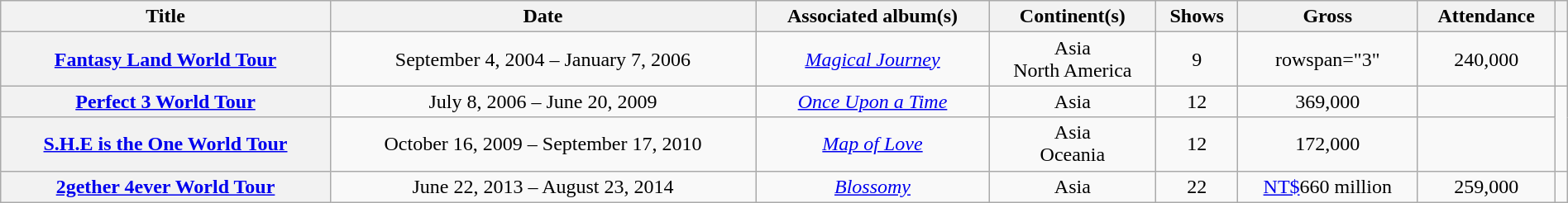<table class="wikitable sortable plainrowheaders" style="text-align:center;" width="100%">
<tr>
<th scope="col">Title</th>
<th scope="col">Date</th>
<th scope="col">Associated album(s)</th>
<th scope="col">Continent(s)</th>
<th scope="col">Shows</th>
<th scope="col">Gross</th>
<th scope="col">Attendance</th>
<th scope="col" class="unsortable"></th>
</tr>
<tr>
<th scope="row"><a href='#'>Fantasy Land World Tour</a></th>
<td>September 4, 2004 – January 7, 2006</td>
<td><em><a href='#'>Magical Journey</a></em></td>
<td>Asia<br>North America</td>
<td>9</td>
<td>rowspan="3" </td>
<td>240,000</td>
<td></td>
</tr>
<tr>
<th scope="row"><a href='#'>Perfect 3 World Tour</a></th>
<td>July 8, 2006 – June 20, 2009</td>
<td><em><a href='#'>Once Upon a Time</a></em></td>
<td>Asia</td>
<td>12</td>
<td>369,000</td>
<td></td>
</tr>
<tr>
<th scope="row"><a href='#'>S.H.E is the One World Tour</a></th>
<td>October 16, 2009 – September 17, 2010</td>
<td><em><a href='#'>Map of Love</a></em></td>
<td>Asia<br>Oceania</td>
<td>12</td>
<td>172,000</td>
<td></td>
</tr>
<tr>
<th scope="row"><a href='#'>2gether 4ever World Tour</a></th>
<td>June 22, 2013 – August 23, 2014</td>
<td><em><a href='#'>Blossomy</a></em></td>
<td>Asia</td>
<td>22</td>
<td><a href='#'>NT$</a>660 million</td>
<td>259,000</td>
<td></td>
</tr>
</table>
